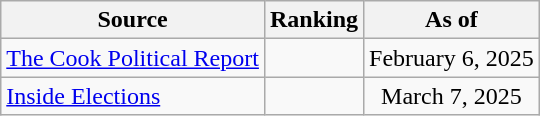<table class="wikitable" style="text-align:center">
<tr>
<th>Source</th>
<th>Ranking</th>
<th>As of</th>
</tr>
<tr>
<td align=left><a href='#'>The Cook Political Report</a></td>
<td></td>
<td>February 6, 2025</td>
</tr>
<tr>
<td align=left><a href='#'>Inside Elections</a></td>
<td></td>
<td>March 7, 2025</td>
</tr>
</table>
